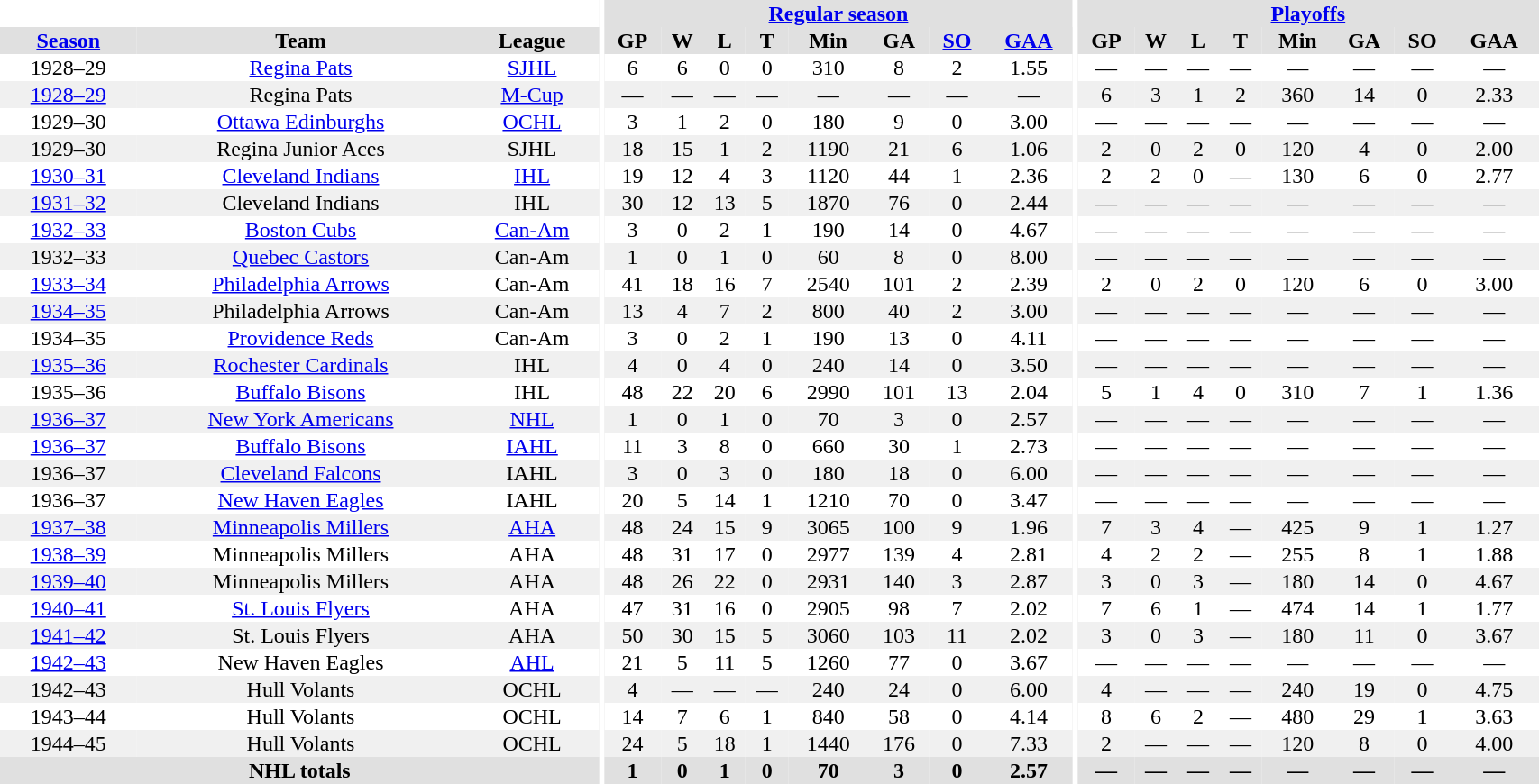<table border="0" cellpadding="1" cellspacing="0" style="width:90%; text-align:center;">
<tr bgcolor="#e0e0e0">
<th colspan="3" bgcolor="#ffffff"></th>
<th rowspan="99" bgcolor="#ffffff"></th>
<th colspan="8" bgcolor="#e0e0e0"><a href='#'>Regular season</a></th>
<th rowspan="99" bgcolor="#ffffff"></th>
<th colspan="8" bgcolor="#e0e0e0"><a href='#'>Playoffs</a></th>
</tr>
<tr bgcolor="#e0e0e0">
<th><a href='#'>Season</a></th>
<th>Team</th>
<th>League</th>
<th>GP</th>
<th>W</th>
<th>L</th>
<th>T</th>
<th>Min</th>
<th>GA</th>
<th><a href='#'>SO</a></th>
<th><a href='#'>GAA</a></th>
<th>GP</th>
<th>W</th>
<th>L</th>
<th>T</th>
<th>Min</th>
<th>GA</th>
<th>SO</th>
<th>GAA</th>
</tr>
<tr>
<td>1928–29</td>
<td><a href='#'>Regina Pats</a></td>
<td><a href='#'>SJHL</a></td>
<td>6</td>
<td>6</td>
<td>0</td>
<td>0</td>
<td>310</td>
<td>8</td>
<td>2</td>
<td>1.55</td>
<td>—</td>
<td>—</td>
<td>—</td>
<td>—</td>
<td>—</td>
<td>—</td>
<td>—</td>
<td>—</td>
</tr>
<tr bgcolor="#f0f0f0">
<td><a href='#'>1928–29</a></td>
<td>Regina Pats</td>
<td><a href='#'>M-Cup</a></td>
<td>—</td>
<td>—</td>
<td>—</td>
<td>—</td>
<td>—</td>
<td>—</td>
<td>—</td>
<td>—</td>
<td>6</td>
<td>3</td>
<td>1</td>
<td>2</td>
<td>360</td>
<td>14</td>
<td>0</td>
<td>2.33</td>
</tr>
<tr>
<td>1929–30</td>
<td><a href='#'>Ottawa Edinburghs</a></td>
<td><a href='#'>OCHL</a></td>
<td>3</td>
<td>1</td>
<td>2</td>
<td>0</td>
<td>180</td>
<td>9</td>
<td>0</td>
<td>3.00</td>
<td>—</td>
<td>—</td>
<td>—</td>
<td>—</td>
<td>—</td>
<td>—</td>
<td>—</td>
<td>—</td>
</tr>
<tr bgcolor="#f0f0f0">
<td>1929–30</td>
<td>Regina Junior Aces</td>
<td>SJHL</td>
<td>18</td>
<td>15</td>
<td>1</td>
<td>2</td>
<td>1190</td>
<td>21</td>
<td>6</td>
<td>1.06</td>
<td>2</td>
<td>0</td>
<td>2</td>
<td>0</td>
<td>120</td>
<td>4</td>
<td>0</td>
<td>2.00</td>
</tr>
<tr>
<td><a href='#'>1930–31</a></td>
<td><a href='#'>Cleveland Indians</a></td>
<td><a href='#'>IHL</a></td>
<td>19</td>
<td>12</td>
<td>4</td>
<td>3</td>
<td>1120</td>
<td>44</td>
<td>1</td>
<td>2.36</td>
<td>2</td>
<td>2</td>
<td>0</td>
<td>—</td>
<td>130</td>
<td>6</td>
<td>0</td>
<td>2.77</td>
</tr>
<tr bgcolor="#f0f0f0">
<td><a href='#'>1931–32</a></td>
<td>Cleveland Indians</td>
<td>IHL</td>
<td>30</td>
<td>12</td>
<td>13</td>
<td>5</td>
<td>1870</td>
<td>76</td>
<td>0</td>
<td>2.44</td>
<td>—</td>
<td>—</td>
<td>—</td>
<td>—</td>
<td>—</td>
<td>—</td>
<td>—</td>
<td>—</td>
</tr>
<tr>
<td><a href='#'>1932–33</a></td>
<td><a href='#'>Boston Cubs</a></td>
<td><a href='#'>Can-Am</a></td>
<td>3</td>
<td>0</td>
<td>2</td>
<td>1</td>
<td>190</td>
<td>14</td>
<td>0</td>
<td>4.67</td>
<td>—</td>
<td>—</td>
<td>—</td>
<td>—</td>
<td>—</td>
<td>—</td>
<td>—</td>
<td>—</td>
</tr>
<tr bgcolor="#f0f0f0">
<td>1932–33</td>
<td><a href='#'>Quebec Castors</a></td>
<td>Can-Am</td>
<td>1</td>
<td>0</td>
<td>1</td>
<td>0</td>
<td>60</td>
<td>8</td>
<td>0</td>
<td>8.00</td>
<td>—</td>
<td>—</td>
<td>—</td>
<td>—</td>
<td>—</td>
<td>—</td>
<td>—</td>
<td>—</td>
</tr>
<tr>
<td><a href='#'>1933–34</a></td>
<td><a href='#'>Philadelphia Arrows</a></td>
<td>Can-Am</td>
<td>41</td>
<td>18</td>
<td>16</td>
<td>7</td>
<td>2540</td>
<td>101</td>
<td>2</td>
<td>2.39</td>
<td>2</td>
<td>0</td>
<td>2</td>
<td>0</td>
<td>120</td>
<td>6</td>
<td>0</td>
<td>3.00</td>
</tr>
<tr bgcolor="#f0f0f0">
<td><a href='#'>1934–35</a></td>
<td>Philadelphia Arrows</td>
<td>Can-Am</td>
<td>13</td>
<td>4</td>
<td>7</td>
<td>2</td>
<td>800</td>
<td>40</td>
<td>2</td>
<td>3.00</td>
<td>—</td>
<td>—</td>
<td>—</td>
<td>—</td>
<td>—</td>
<td>—</td>
<td>—</td>
<td>—</td>
</tr>
<tr>
<td>1934–35</td>
<td><a href='#'>Providence Reds</a></td>
<td>Can-Am</td>
<td>3</td>
<td>0</td>
<td>2</td>
<td>1</td>
<td>190</td>
<td>13</td>
<td>0</td>
<td>4.11</td>
<td>—</td>
<td>—</td>
<td>—</td>
<td>—</td>
<td>—</td>
<td>—</td>
<td>—</td>
<td>—</td>
</tr>
<tr bgcolor="#f0f0f0">
<td><a href='#'>1935–36</a></td>
<td><a href='#'>Rochester Cardinals</a></td>
<td>IHL</td>
<td>4</td>
<td>0</td>
<td>4</td>
<td>0</td>
<td>240</td>
<td>14</td>
<td>0</td>
<td>3.50</td>
<td>—</td>
<td>—</td>
<td>—</td>
<td>—</td>
<td>—</td>
<td>—</td>
<td>—</td>
<td>—</td>
</tr>
<tr>
<td>1935–36</td>
<td><a href='#'>Buffalo Bisons</a></td>
<td>IHL</td>
<td>48</td>
<td>22</td>
<td>20</td>
<td>6</td>
<td>2990</td>
<td>101</td>
<td>13</td>
<td>2.04</td>
<td>5</td>
<td>1</td>
<td>4</td>
<td>0</td>
<td>310</td>
<td>7</td>
<td>1</td>
<td>1.36</td>
</tr>
<tr bgcolor="#f0f0f0">
<td><a href='#'>1936–37</a></td>
<td><a href='#'>New York Americans</a></td>
<td><a href='#'>NHL</a></td>
<td>1</td>
<td>0</td>
<td>1</td>
<td>0</td>
<td>70</td>
<td>3</td>
<td>0</td>
<td>2.57</td>
<td>—</td>
<td>—</td>
<td>—</td>
<td>—</td>
<td>—</td>
<td>—</td>
<td>—</td>
<td>—</td>
</tr>
<tr>
<td><a href='#'>1936–37</a></td>
<td><a href='#'>Buffalo Bisons</a></td>
<td><a href='#'>IAHL</a></td>
<td>11</td>
<td>3</td>
<td>8</td>
<td>0</td>
<td>660</td>
<td>30</td>
<td>1</td>
<td>2.73</td>
<td>—</td>
<td>—</td>
<td>—</td>
<td>—</td>
<td>—</td>
<td>—</td>
<td>—</td>
<td>—</td>
</tr>
<tr bgcolor="#f0f0f0">
<td>1936–37</td>
<td><a href='#'>Cleveland Falcons</a></td>
<td>IAHL</td>
<td>3</td>
<td>0</td>
<td>3</td>
<td>0</td>
<td>180</td>
<td>18</td>
<td>0</td>
<td>6.00</td>
<td>—</td>
<td>—</td>
<td>—</td>
<td>—</td>
<td>—</td>
<td>—</td>
<td>—</td>
<td>—</td>
</tr>
<tr>
<td>1936–37</td>
<td><a href='#'>New Haven Eagles</a></td>
<td>IAHL</td>
<td>20</td>
<td>5</td>
<td>14</td>
<td>1</td>
<td>1210</td>
<td>70</td>
<td>0</td>
<td>3.47</td>
<td>—</td>
<td>—</td>
<td>—</td>
<td>—</td>
<td>—</td>
<td>—</td>
<td>—</td>
<td>—</td>
</tr>
<tr bgcolor="#f0f0f0">
<td><a href='#'>1937–38</a></td>
<td><a href='#'>Minneapolis Millers</a></td>
<td><a href='#'>AHA</a></td>
<td>48</td>
<td>24</td>
<td>15</td>
<td>9</td>
<td>3065</td>
<td>100</td>
<td>9</td>
<td>1.96</td>
<td>7</td>
<td>3</td>
<td>4</td>
<td>—</td>
<td>425</td>
<td>9</td>
<td>1</td>
<td>1.27</td>
</tr>
<tr>
<td><a href='#'>1938–39</a></td>
<td>Minneapolis Millers</td>
<td>AHA</td>
<td>48</td>
<td>31</td>
<td>17</td>
<td>0</td>
<td>2977</td>
<td>139</td>
<td>4</td>
<td>2.81</td>
<td>4</td>
<td>2</td>
<td>2</td>
<td>—</td>
<td>255</td>
<td>8</td>
<td>1</td>
<td>1.88</td>
</tr>
<tr bgcolor="#f0f0f0">
<td><a href='#'>1939–40</a></td>
<td>Minneapolis Millers</td>
<td>AHA</td>
<td>48</td>
<td>26</td>
<td>22</td>
<td>0</td>
<td>2931</td>
<td>140</td>
<td>3</td>
<td>2.87</td>
<td>3</td>
<td>0</td>
<td>3</td>
<td>—</td>
<td>180</td>
<td>14</td>
<td>0</td>
<td>4.67</td>
</tr>
<tr>
<td><a href='#'>1940–41</a></td>
<td><a href='#'>St. Louis Flyers</a></td>
<td>AHA</td>
<td>47</td>
<td>31</td>
<td>16</td>
<td>0</td>
<td>2905</td>
<td>98</td>
<td>7</td>
<td>2.02</td>
<td>7</td>
<td>6</td>
<td>1</td>
<td>—</td>
<td>474</td>
<td>14</td>
<td>1</td>
<td>1.77</td>
</tr>
<tr bgcolor="#f0f0f0">
<td><a href='#'>1941–42</a></td>
<td>St. Louis Flyers</td>
<td>AHA</td>
<td>50</td>
<td>30</td>
<td>15</td>
<td>5</td>
<td>3060</td>
<td>103</td>
<td>11</td>
<td>2.02</td>
<td>3</td>
<td>0</td>
<td>3</td>
<td>—</td>
<td>180</td>
<td>11</td>
<td>0</td>
<td>3.67</td>
</tr>
<tr>
<td><a href='#'>1942–43</a></td>
<td>New Haven Eagles</td>
<td><a href='#'>AHL</a></td>
<td>21</td>
<td>5</td>
<td>11</td>
<td>5</td>
<td>1260</td>
<td>77</td>
<td>0</td>
<td>3.67</td>
<td>—</td>
<td>—</td>
<td>—</td>
<td>—</td>
<td>—</td>
<td>—</td>
<td>—</td>
<td>—</td>
</tr>
<tr bgcolor="#f0f0f0">
<td>1942–43</td>
<td>Hull Volants</td>
<td>OCHL</td>
<td>4</td>
<td>—</td>
<td>—</td>
<td>—</td>
<td>240</td>
<td>24</td>
<td>0</td>
<td>6.00</td>
<td>4</td>
<td>—</td>
<td>—</td>
<td>—</td>
<td>240</td>
<td>19</td>
<td>0</td>
<td>4.75</td>
</tr>
<tr>
<td>1943–44</td>
<td>Hull Volants</td>
<td>OCHL</td>
<td>14</td>
<td>7</td>
<td>6</td>
<td>1</td>
<td>840</td>
<td>58</td>
<td>0</td>
<td>4.14</td>
<td>8</td>
<td>6</td>
<td>2</td>
<td>—</td>
<td>480</td>
<td>29</td>
<td>1</td>
<td>3.63</td>
</tr>
<tr bgcolor="#f0f0f0">
<td>1944–45</td>
<td>Hull Volants</td>
<td>OCHL</td>
<td>24</td>
<td>5</td>
<td>18</td>
<td>1</td>
<td>1440</td>
<td>176</td>
<td>0</td>
<td>7.33</td>
<td>2</td>
<td>—</td>
<td>—</td>
<td>—</td>
<td>120</td>
<td>8</td>
<td>0</td>
<td>4.00</td>
</tr>
<tr bgcolor="#e0e0e0">
<th colspan="3">NHL totals</th>
<th>1</th>
<th>0</th>
<th>1</th>
<th>0</th>
<th>70</th>
<th>3</th>
<th>0</th>
<th>2.57</th>
<th>—</th>
<th>—</th>
<th>—</th>
<th>—</th>
<th>—</th>
<th>—</th>
<th>—</th>
<th>—</th>
</tr>
</table>
